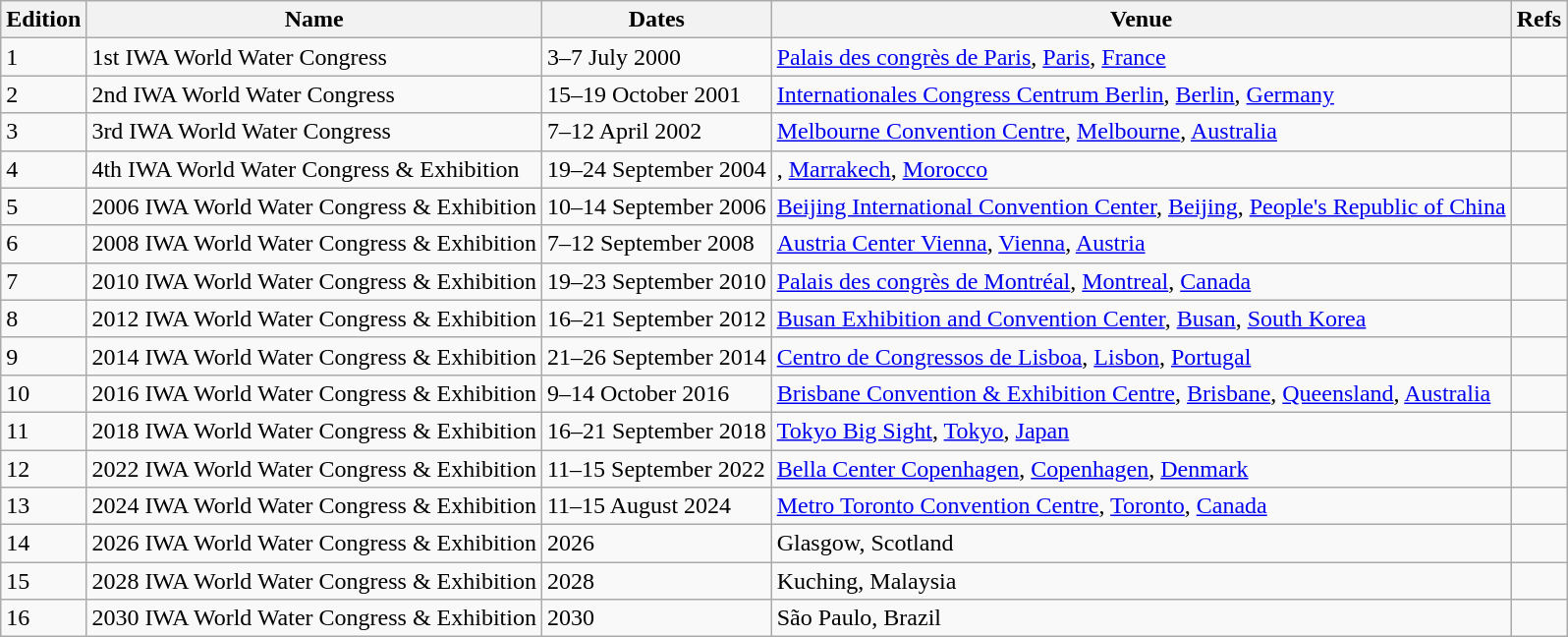<table class="wikitable">
<tr>
<th>Edition</th>
<th>Name</th>
<th>Dates</th>
<th>Venue</th>
<th>Refs</th>
</tr>
<tr>
<td>1</td>
<td>1st IWA World Water Congress</td>
<td>3–7 July 2000</td>
<td><a href='#'>Palais des congrès de Paris</a>, <a href='#'>Paris</a>, <a href='#'>France</a></td>
<td></td>
</tr>
<tr>
<td>2</td>
<td>2nd IWA World Water Congress</td>
<td>15–19 October 2001</td>
<td><a href='#'>Internationales Congress Centrum Berlin</a>, <a href='#'>Berlin</a>, <a href='#'>Germany</a></td>
<td></td>
</tr>
<tr>
<td>3</td>
<td>3rd IWA World Water Congress</td>
<td>7–12 April 2002</td>
<td><a href='#'>Melbourne Convention Centre</a>, <a href='#'>Melbourne</a>, <a href='#'>Australia</a></td>
<td></td>
</tr>
<tr>
<td>4</td>
<td>4th IWA World Water Congress & Exhibition</td>
<td>19–24 September 2004</td>
<td>, <a href='#'>Marrakech</a>, <a href='#'>Morocco</a></td>
<td></td>
</tr>
<tr>
<td>5</td>
<td>2006 IWA World Water Congress & Exhibition</td>
<td>10–14 September 2006</td>
<td><a href='#'>Beijing International Convention Center</a>, <a href='#'>Beijing</a>, <a href='#'>People's Republic of China</a></td>
<td></td>
</tr>
<tr>
<td>6</td>
<td>2008 IWA World Water Congress & Exhibition</td>
<td>7–12 September 2008</td>
<td><a href='#'>Austria Center Vienna</a>, <a href='#'>Vienna</a>, <a href='#'>Austria</a></td>
<td></td>
</tr>
<tr>
<td>7</td>
<td>2010 IWA World Water Congress & Exhibition</td>
<td>19–23 September 2010</td>
<td><a href='#'>Palais des congrès de Montréal</a>, <a href='#'>Montreal</a>, <a href='#'>Canada</a></td>
<td></td>
</tr>
<tr>
<td>8</td>
<td>2012 IWA World Water Congress & Exhibition</td>
<td>16–21 September 2012</td>
<td><a href='#'>Busan Exhibition and Convention Center</a>, <a href='#'>Busan</a>, <a href='#'>South Korea</a></td>
<td></td>
</tr>
<tr>
<td>9</td>
<td>2014 IWA World Water Congress & Exhibition</td>
<td>21–26 September 2014</td>
<td><a href='#'>Centro de Congressos de Lisboa</a>, <a href='#'>Lisbon</a>, <a href='#'>Portugal</a></td>
<td></td>
</tr>
<tr>
<td>10</td>
<td>2016 IWA World Water Congress & Exhibition</td>
<td>9–14 October 2016</td>
<td><a href='#'>Brisbane Convention & Exhibition Centre</a>, <a href='#'>Brisbane</a>, <a href='#'>Queensland</a>, <a href='#'>Australia</a></td>
<td></td>
</tr>
<tr>
<td>11</td>
<td>2018 IWA World Water Congress & Exhibition</td>
<td>16–21 September 2018</td>
<td><a href='#'>Tokyo Big Sight</a>, <a href='#'>Tokyo</a>, <a href='#'>Japan</a></td>
<td></td>
</tr>
<tr>
<td>12</td>
<td>2022 IWA World Water Congress & Exhibition</td>
<td>11–15 September 2022</td>
<td><a href='#'>Bella Center Copenhagen</a>, <a href='#'>Copenhagen</a>, <a href='#'>Denmark</a></td>
<td></td>
</tr>
<tr>
<td>13</td>
<td>2024 IWA World Water Congress & Exhibition</td>
<td>11–15 August 2024</td>
<td><a href='#'>Metro Toronto Convention Centre</a>, <a href='#'>Toronto</a>, <a href='#'>Canada</a></td>
<td></td>
</tr>
<tr>
<td>14</td>
<td>2026 IWA World Water Congress & Exhibition</td>
<td>2026</td>
<td>Glasgow, Scotland</td>
<td></td>
</tr>
<tr>
<td>15</td>
<td>2028 IWA World Water Congress & Exhibition</td>
<td>2028</td>
<td>Kuching, Malaysia</td>
<td></td>
</tr>
<tr>
<td>16</td>
<td>2030 IWA World Water Congress & Exhibition</td>
<td>2030</td>
<td>São Paulo, Brazil</td>
<td></td>
</tr>
</table>
